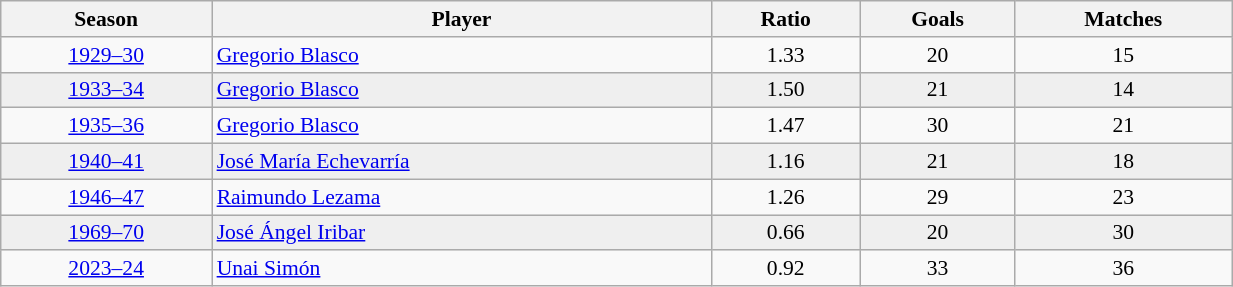<table class="wikitable center striped" style="background: #f9f9f9; width:65%; border-collapse: collapse; font-size: 90%; text-align:center">
<tr>
<th>Season</th>
<th>Player</th>
<th>Ratio</th>
<th>Goals</th>
<th>Matches</th>
</tr>
<tr>
<td><a href='#'>1929–30</a></td>
<td align="left"><a href='#'>Gregorio Blasco</a></td>
<td>1.33</td>
<td>20</td>
<td>15</td>
</tr>
<tr bgcolor="#EFEFEF">
<td><a href='#'>1933–34</a></td>
<td align="left"><a href='#'>Gregorio Blasco</a></td>
<td>1.50</td>
<td>21</td>
<td>14</td>
</tr>
<tr>
<td><a href='#'>1935–36</a></td>
<td align="left"><a href='#'>Gregorio Blasco</a></td>
<td>1.47</td>
<td>30</td>
<td>21</td>
</tr>
<tr bgcolor="#EFEFEF">
<td><a href='#'>1940–41</a></td>
<td align="left"><a href='#'>José María Echevarría</a></td>
<td>1.16</td>
<td>21</td>
<td>18</td>
</tr>
<tr>
<td><a href='#'>1946–47</a></td>
<td align="left"><a href='#'>Raimundo Lezama</a></td>
<td>1.26</td>
<td>29</td>
<td>23</td>
</tr>
<tr bgcolor="#EFEFEF">
<td><a href='#'>1969–70</a></td>
<td align="left"><a href='#'>José Ángel Iribar</a></td>
<td>0.66</td>
<td>20</td>
<td>30</td>
</tr>
<tr>
<td><a href='#'>2023–24</a></td>
<td align="left"><a href='#'>Unai Simón</a></td>
<td>0.92</td>
<td>33</td>
<td>36</td>
</tr>
</table>
